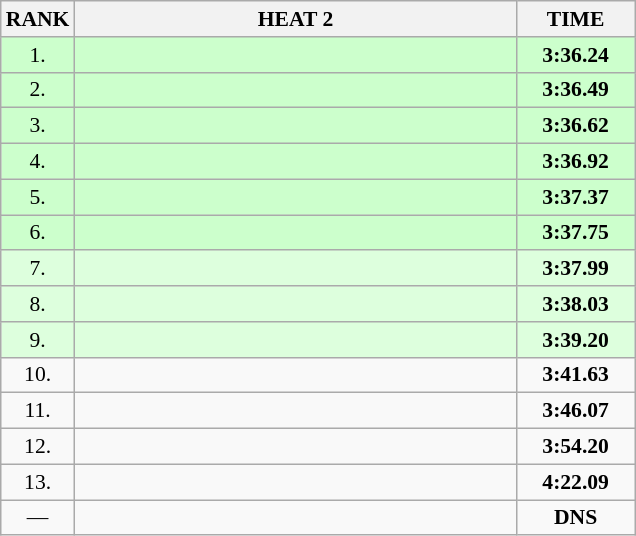<table class="wikitable" style="border-collapse: collapse; font-size: 90%;">
<tr>
<th>RANK</th>
<th style="width: 20em">HEAT 2</th>
<th style="width: 5em">TIME</th>
</tr>
<tr style="background:#ccffcc;">
<td align="center">1.</td>
<td></td>
<td align="center"><strong>3:36.24</strong></td>
</tr>
<tr style="background:#ccffcc;">
<td align="center">2.</td>
<td></td>
<td align="center"><strong>3:36.49</strong></td>
</tr>
<tr style="background:#ccffcc;">
<td align="center">3.</td>
<td></td>
<td align="center"><strong>3:36.62</strong></td>
</tr>
<tr style="background:#ccffcc;">
<td align="center">4.</td>
<td></td>
<td align="center"><strong>3:36.92</strong></td>
</tr>
<tr style="background:#ccffcc;">
<td align="center">5.</td>
<td></td>
<td align="center"><strong>3:37.37</strong></td>
</tr>
<tr style="background:#ccffcc;">
<td align="center">6.</td>
<td></td>
<td align="center"><strong>3:37.75</strong></td>
</tr>
<tr style="background:#ddffdd;">
<td align="center">7.</td>
<td></td>
<td align="center"><strong>3:37.99</strong></td>
</tr>
<tr style="background:#ddffdd;">
<td align="center">8.</td>
<td></td>
<td align="center"><strong>3:38.03</strong></td>
</tr>
<tr style="background:#ddffdd;">
<td align="center">9.</td>
<td></td>
<td align="center"><strong>3:39.20</strong></td>
</tr>
<tr>
<td align="center">10.</td>
<td></td>
<td align="center"><strong>3:41.63</strong></td>
</tr>
<tr>
<td align="center">11.</td>
<td></td>
<td align="center"><strong>3:46.07</strong></td>
</tr>
<tr>
<td align="center">12.</td>
<td></td>
<td align="center"><strong>3:54.20</strong></td>
</tr>
<tr>
<td align="center">13.</td>
<td></td>
<td align="center"><strong>4:22.09</strong></td>
</tr>
<tr>
<td align="center">—</td>
<td></td>
<td align="center"><strong>DNS</strong></td>
</tr>
</table>
